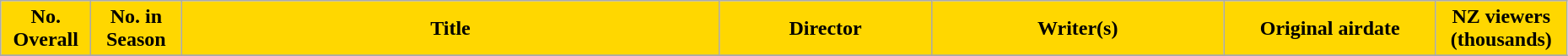<table class="wikitable plainrowheaders" style="width:98%;">
<tr>
<th style= "width:4em; background-color:gold;">No. Overall</th>
<th ! style= "width:4em; background-color:gold;">No. in Season</th>
<th ! style="background-color:gold;">Title</th>
<th ! style="width:10em; background-color:gold;">Director</th>
<th ! style="width:14em; background-color:gold;">Writer(s)</th>
<th ! style="width:10em; background-color:gold;">Original airdate</th>
<th ! style="width:6em; background-color:gold;">NZ viewers (thousands)</th>
</tr>
<tr>
</tr>
</table>
